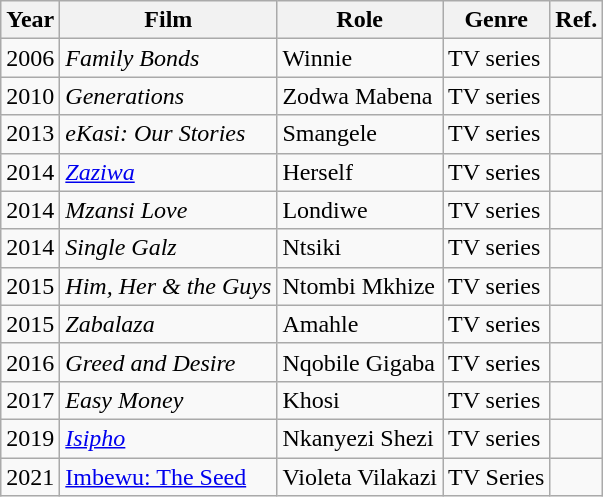<table class="wikitable">
<tr>
<th>Year</th>
<th>Film</th>
<th>Role</th>
<th>Genre</th>
<th>Ref.</th>
</tr>
<tr>
<td>2006</td>
<td><em>Family Bonds</em></td>
<td>Winnie</td>
<td>TV series</td>
<td></td>
</tr>
<tr>
<td>2010</td>
<td><em>Generations</em></td>
<td>Zodwa Mabena</td>
<td>TV series</td>
<td></td>
</tr>
<tr>
<td>2013</td>
<td><em>eKasi: Our Stories</em></td>
<td>Smangele</td>
<td>TV series</td>
<td></td>
</tr>
<tr>
<td>2014</td>
<td><em><a href='#'>Zaziwa</a></em></td>
<td>Herself</td>
<td>TV series</td>
<td></td>
</tr>
<tr>
<td>2014</td>
<td><em>Mzansi Love</em></td>
<td>Londiwe</td>
<td>TV series</td>
<td></td>
</tr>
<tr>
<td>2014</td>
<td><em>Single Galz</em></td>
<td>Ntsiki</td>
<td>TV series</td>
<td></td>
</tr>
<tr>
<td>2015</td>
<td><em>Him, Her & the Guys</em></td>
<td>Ntombi Mkhize</td>
<td>TV series</td>
<td></td>
</tr>
<tr>
<td>2015</td>
<td><em>Zabalaza</em></td>
<td>Amahle</td>
<td>TV series</td>
<td></td>
</tr>
<tr>
<td>2016</td>
<td><em>Greed and Desire</em></td>
<td>Nqobile Gigaba</td>
<td>TV series</td>
<td></td>
</tr>
<tr>
<td>2017</td>
<td><em>Easy Money</em></td>
<td>Khosi</td>
<td>TV series</td>
<td></td>
</tr>
<tr>
<td>2019</td>
<td><em><a href='#'>Isipho</a></em></td>
<td>Nkanyezi Shezi</td>
<td>TV series</td>
<td></td>
</tr>
<tr>
<td>2021</td>
<td><a href='#'>Imbewu: The Seed</a></td>
<td>Violeta Vilakazi</td>
<td>TV Series</td>
<td></td>
</tr>
</table>
